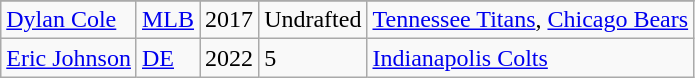<table class="wikitable">
<tr>
</tr>
<tr>
<td><a href='#'>Dylan Cole</a></td>
<td><a href='#'>MLB</a></td>
<td>2017</td>
<td>Undrafted</td>
<td><a href='#'>Tennessee Titans</a>, <a href='#'>Chicago Bears</a></td>
</tr>
<tr>
<td><a href='#'>Eric Johnson</a></td>
<td><a href='#'>DE</a></td>
<td>2022</td>
<td>5</td>
<td><a href='#'>Indianapolis Colts</a></td>
</tr>
</table>
